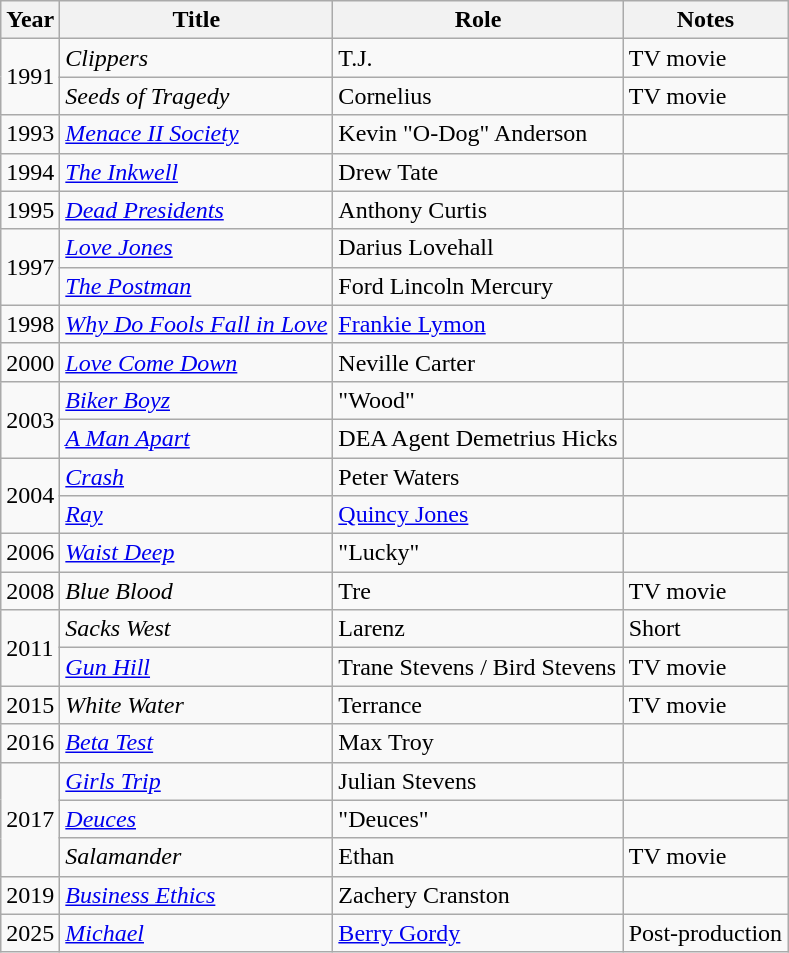<table class="wikitable sortable">
<tr>
<th>Year</th>
<th>Title</th>
<th>Role</th>
<th>Notes</th>
</tr>
<tr>
<td rowspan=2>1991</td>
<td><em>Clippers</em></td>
<td>T.J.</td>
<td>TV movie</td>
</tr>
<tr>
<td><em>Seeds of Tragedy</em></td>
<td>Cornelius</td>
<td>TV movie</td>
</tr>
<tr>
<td>1993</td>
<td><em><a href='#'>Menace II Society</a></em></td>
<td>Kevin "O-Dog" Anderson</td>
<td></td>
</tr>
<tr>
<td>1994</td>
<td><em><a href='#'>The Inkwell</a></em></td>
<td>Drew Tate</td>
<td></td>
</tr>
<tr>
<td>1995</td>
<td><em><a href='#'>Dead Presidents</a></em></td>
<td>Anthony Curtis</td>
<td></td>
</tr>
<tr>
<td rowspan=2>1997</td>
<td><em><a href='#'>Love Jones</a></em></td>
<td>Darius Lovehall</td>
<td></td>
</tr>
<tr>
<td><em><a href='#'>The Postman</a></em></td>
<td>Ford Lincoln Mercury</td>
<td></td>
</tr>
<tr>
<td>1998</td>
<td><em><a href='#'>Why Do Fools Fall in Love</a></em></td>
<td><a href='#'>Frankie Lymon</a></td>
<td></td>
</tr>
<tr>
<td>2000</td>
<td><em><a href='#'>Love Come Down</a></em></td>
<td>Neville Carter</td>
<td></td>
</tr>
<tr>
<td rowspan=2>2003</td>
<td><em><a href='#'>Biker Boyz</a></em></td>
<td>"Wood"</td>
<td></td>
</tr>
<tr>
<td><em><a href='#'>A Man Apart</a></em></td>
<td>DEA Agent Demetrius Hicks</td>
<td></td>
</tr>
<tr>
<td rowspan=2>2004</td>
<td><em><a href='#'>Crash</a></em></td>
<td>Peter Waters</td>
<td></td>
</tr>
<tr>
<td><em><a href='#'>Ray</a></em></td>
<td><a href='#'>Quincy Jones</a></td>
<td></td>
</tr>
<tr>
<td>2006</td>
<td><em><a href='#'>Waist Deep</a></em></td>
<td>"Lucky"</td>
<td></td>
</tr>
<tr>
<td>2008</td>
<td><em>Blue Blood</em></td>
<td>Tre</td>
<td>TV movie</td>
</tr>
<tr>
<td rowspan=2>2011</td>
<td><em>Sacks West</em></td>
<td>Larenz</td>
<td>Short</td>
</tr>
<tr>
<td><em><a href='#'>Gun Hill</a></em></td>
<td>Trane Stevens / Bird Stevens</td>
<td>TV movie</td>
</tr>
<tr>
<td>2015</td>
<td><em>White Water</em></td>
<td>Terrance</td>
<td>TV movie</td>
</tr>
<tr>
<td>2016</td>
<td><em><a href='#'>Beta Test</a></em></td>
<td>Max Troy</td>
<td></td>
</tr>
<tr>
<td rowspan=3>2017</td>
<td><em><a href='#'>Girls Trip</a></em></td>
<td>Julian Stevens</td>
<td></td>
</tr>
<tr>
<td><em><a href='#'>Deuces</a></em></td>
<td>"Deuces"</td>
<td></td>
</tr>
<tr>
<td><em>Salamander</em></td>
<td>Ethan</td>
<td>TV movie</td>
</tr>
<tr>
<td>2019</td>
<td><em><a href='#'>Business Ethics</a></em></td>
<td>Zachery Cranston</td>
<td></td>
</tr>
<tr>
<td>2025</td>
<td><em><a href='#'>Michael</a></em></td>
<td><a href='#'>Berry Gordy</a></td>
<td>Post-production</td>
</tr>
</table>
